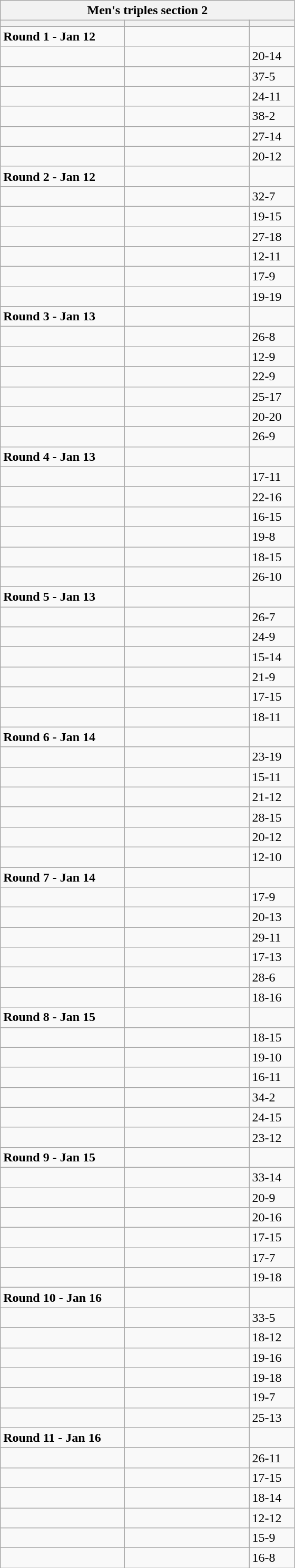<table class="wikitable">
<tr>
<th colspan="3">Men's triples section 2</th>
</tr>
<tr>
<th width=150></th>
<th width=150></th>
<th width=50></th>
</tr>
<tr>
<td><strong>Round 1 - Jan 12</strong></td>
<td></td>
<td></td>
</tr>
<tr>
<td></td>
<td></td>
<td>20-14</td>
</tr>
<tr>
<td></td>
<td></td>
<td>37-5</td>
</tr>
<tr>
<td></td>
<td></td>
<td>24-11</td>
</tr>
<tr>
<td></td>
<td></td>
<td>38-2</td>
</tr>
<tr>
<td></td>
<td></td>
<td>27-14</td>
</tr>
<tr>
<td></td>
<td></td>
<td>20-12</td>
</tr>
<tr>
<td><strong>Round 2 - Jan 12</strong></td>
<td></td>
<td></td>
</tr>
<tr>
<td></td>
<td></td>
<td>32-7</td>
</tr>
<tr>
<td></td>
<td></td>
<td>19-15</td>
</tr>
<tr>
<td></td>
<td></td>
<td>27-18</td>
</tr>
<tr>
<td></td>
<td></td>
<td>12-11</td>
</tr>
<tr>
<td></td>
<td></td>
<td>17-9</td>
</tr>
<tr>
<td></td>
<td></td>
<td>19-19</td>
</tr>
<tr>
<td><strong>Round 3 - Jan 13</strong></td>
<td></td>
<td></td>
</tr>
<tr>
<td></td>
<td></td>
<td>26-8</td>
</tr>
<tr>
<td></td>
<td></td>
<td>12-9</td>
</tr>
<tr>
<td></td>
<td></td>
<td>22-9</td>
</tr>
<tr>
<td></td>
<td></td>
<td>25-17</td>
</tr>
<tr>
<td></td>
<td></td>
<td>20-20</td>
</tr>
<tr>
<td></td>
<td></td>
<td>26-9</td>
</tr>
<tr>
<td><strong>Round 4 - Jan 13</strong></td>
<td></td>
<td></td>
</tr>
<tr>
<td></td>
<td></td>
<td>17-11</td>
</tr>
<tr>
<td></td>
<td></td>
<td>22-16</td>
</tr>
<tr>
<td></td>
<td></td>
<td>16-15</td>
</tr>
<tr>
<td></td>
<td></td>
<td>19-8</td>
</tr>
<tr>
<td></td>
<td></td>
<td>18-15</td>
</tr>
<tr>
<td></td>
<td></td>
<td>26-10</td>
</tr>
<tr>
<td><strong>Round 5 - Jan 13</strong></td>
<td></td>
<td></td>
</tr>
<tr>
<td></td>
<td></td>
<td>26-7</td>
</tr>
<tr>
<td></td>
<td></td>
<td>24-9</td>
</tr>
<tr>
<td></td>
<td></td>
<td>15-14</td>
</tr>
<tr>
<td></td>
<td></td>
<td>21-9</td>
</tr>
<tr>
<td></td>
<td></td>
<td>17-15</td>
</tr>
<tr>
<td></td>
<td></td>
<td>18-11</td>
</tr>
<tr>
<td><strong>Round 6  - Jan 14</strong></td>
<td></td>
<td></td>
</tr>
<tr>
<td></td>
<td></td>
<td>23-19</td>
</tr>
<tr>
<td></td>
<td></td>
<td>15-11</td>
</tr>
<tr>
<td></td>
<td></td>
<td>21-12</td>
</tr>
<tr>
<td></td>
<td></td>
<td>28-15</td>
</tr>
<tr>
<td></td>
<td></td>
<td>20-12</td>
</tr>
<tr>
<td></td>
<td></td>
<td>12-10</td>
</tr>
<tr>
<td><strong>Round 7 - Jan 14</strong></td>
<td></td>
<td></td>
</tr>
<tr>
<td></td>
<td></td>
<td>17-9</td>
</tr>
<tr>
<td></td>
<td></td>
<td>20-13</td>
</tr>
<tr>
<td></td>
<td></td>
<td>29-11</td>
</tr>
<tr>
<td></td>
<td></td>
<td>17-13</td>
</tr>
<tr>
<td></td>
<td></td>
<td>28-6</td>
</tr>
<tr>
<td></td>
<td></td>
<td>18-16</td>
</tr>
<tr>
<td><strong>Round 8 - Jan 15</strong></td>
<td></td>
<td></td>
</tr>
<tr>
<td></td>
<td></td>
<td>18-15</td>
</tr>
<tr>
<td></td>
<td></td>
<td>19-10</td>
</tr>
<tr>
<td></td>
<td></td>
<td>16-11</td>
</tr>
<tr>
<td></td>
<td></td>
<td>34-2</td>
</tr>
<tr>
<td></td>
<td></td>
<td>24-15</td>
</tr>
<tr>
<td></td>
<td></td>
<td>23-12</td>
</tr>
<tr>
<td><strong>Round 9 - Jan 15</strong></td>
<td></td>
<td></td>
</tr>
<tr>
<td></td>
<td></td>
<td>33-14</td>
</tr>
<tr>
<td></td>
<td></td>
<td>20-9</td>
</tr>
<tr>
<td></td>
<td></td>
<td>20-16</td>
</tr>
<tr>
<td></td>
<td></td>
<td>17-15</td>
</tr>
<tr>
<td></td>
<td></td>
<td>17-7</td>
</tr>
<tr>
<td></td>
<td></td>
<td>19-18</td>
</tr>
<tr>
<td><strong>Round 10 - Jan 16</strong></td>
<td></td>
<td></td>
</tr>
<tr>
<td></td>
<td></td>
<td>33-5</td>
</tr>
<tr>
<td></td>
<td></td>
<td>18-12</td>
</tr>
<tr>
<td></td>
<td></td>
<td>19-16</td>
</tr>
<tr>
<td></td>
<td></td>
<td>19-18</td>
</tr>
<tr>
<td></td>
<td></td>
<td>19-7</td>
</tr>
<tr>
<td></td>
<td></td>
<td>25-13</td>
</tr>
<tr>
<td><strong>Round 11 - Jan 16</strong></td>
<td></td>
<td></td>
</tr>
<tr>
<td></td>
<td></td>
<td>26-11</td>
</tr>
<tr>
<td></td>
<td></td>
<td>17-15</td>
</tr>
<tr>
<td></td>
<td></td>
<td>18-14</td>
</tr>
<tr>
<td></td>
<td></td>
<td>12-12</td>
</tr>
<tr>
<td></td>
<td></td>
<td>15-9</td>
</tr>
<tr>
<td></td>
<td></td>
<td>16-8</td>
</tr>
</table>
